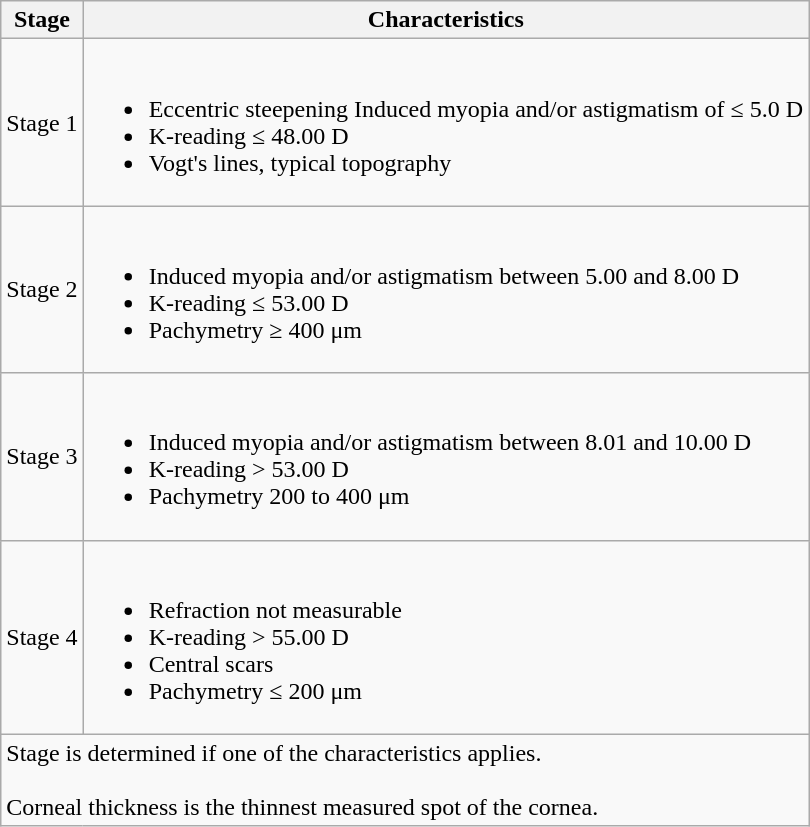<table class="wikitable">
<tr>
<th>Stage</th>
<th>Characteristics</th>
</tr>
<tr>
<td>Stage 1</td>
<td><br><ul><li>Eccentric steepening Induced myopia and/or astigmatism of ≤ 5.0 D</li><li>K-reading ≤ 48.00 D</li><li>Vogt's lines, typical topography</li></ul></td>
</tr>
<tr>
<td>Stage 2</td>
<td><br><ul><li>Induced myopia and/or astigmatism between 5.00 and 8.00 D</li><li>K-reading ≤ 53.00 D</li><li>Pachymetry ≥ 400 μm</li></ul></td>
</tr>
<tr>
<td>Stage 3</td>
<td><br><ul><li>Induced myopia and/or astigmatism between 8.01 and 10.00 D</li><li>K-reading > 53.00 D</li><li>Pachymetry 200 to 400 μm</li></ul></td>
</tr>
<tr>
<td>Stage 4</td>
<td><br><ul><li>Refraction not measurable</li><li>K-reading > 55.00 D</li><li>Central scars</li><li>Pachymetry  ≤ 200 μm</li></ul></td>
</tr>
<tr>
<td colspan="2">Stage is determined if one of the characteristics applies.<br><br>Corneal thickness is the thinnest measured spot of the cornea.</td>
</tr>
</table>
